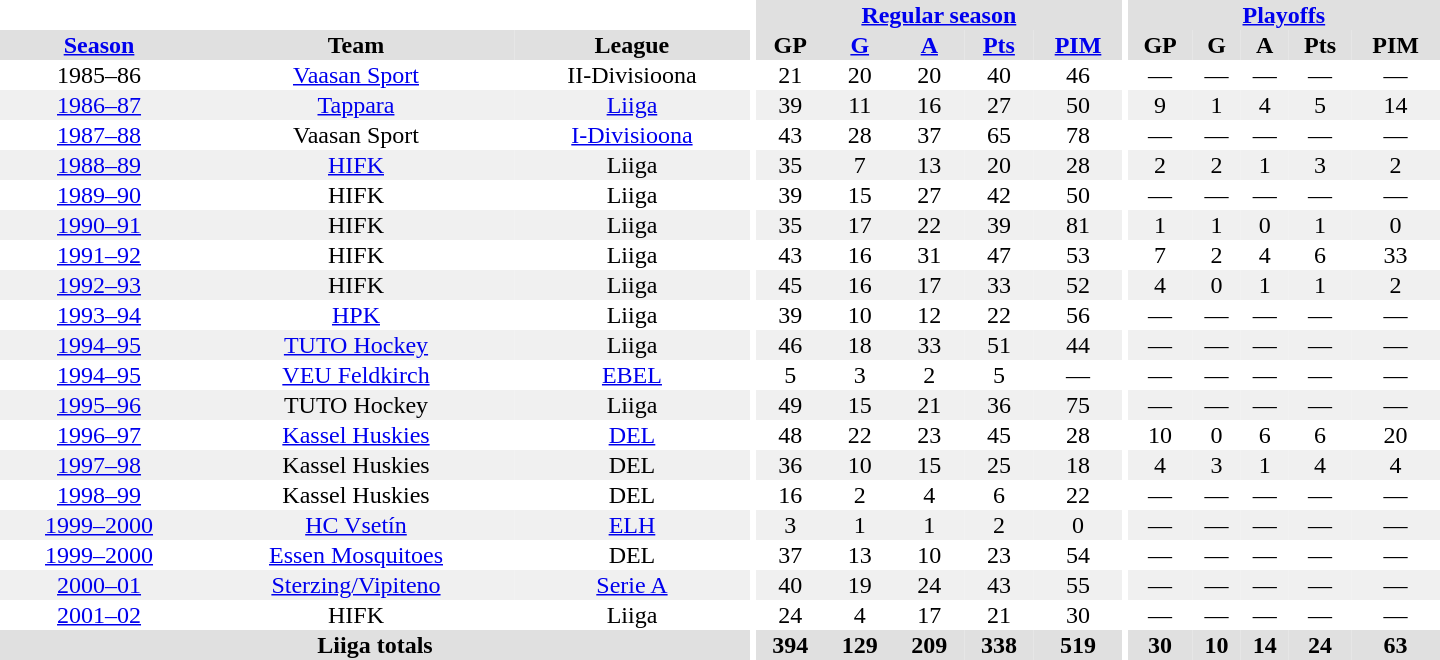<table border="0" cellpadding="1" cellspacing="0" style="text-align:center; width:60em">
<tr bgcolor="#e0e0e0">
<th colspan="3" bgcolor="#ffffff"></th>
<th rowspan="99" bgcolor="#ffffff"></th>
<th colspan="5"><a href='#'>Regular season</a></th>
<th rowspan="99" bgcolor="#ffffff"></th>
<th colspan="5"><a href='#'>Playoffs</a></th>
</tr>
<tr bgcolor="#e0e0e0">
<th><a href='#'>Season</a></th>
<th>Team</th>
<th>League</th>
<th>GP</th>
<th><a href='#'>G</a></th>
<th><a href='#'>A</a></th>
<th><a href='#'>Pts</a></th>
<th><a href='#'>PIM</a></th>
<th>GP</th>
<th>G</th>
<th>A</th>
<th>Pts</th>
<th>PIM</th>
</tr>
<tr>
<td>1985–86</td>
<td><a href='#'>Vaasan Sport</a></td>
<td>II-Divisioona</td>
<td>21</td>
<td>20</td>
<td>20</td>
<td>40</td>
<td>46</td>
<td>—</td>
<td>—</td>
<td>—</td>
<td>—</td>
<td>—</td>
</tr>
<tr bgcolor="#f0f0f0">
<td><a href='#'>1986–87</a></td>
<td><a href='#'>Tappara</a></td>
<td><a href='#'>Liiga</a></td>
<td>39</td>
<td>11</td>
<td>16</td>
<td>27</td>
<td>50</td>
<td>9</td>
<td>1</td>
<td>4</td>
<td>5</td>
<td>14</td>
</tr>
<tr>
<td><a href='#'>1987–88</a></td>
<td>Vaasan Sport</td>
<td><a href='#'>I-Divisioona</a></td>
<td>43</td>
<td>28</td>
<td>37</td>
<td>65</td>
<td>78</td>
<td>—</td>
<td>—</td>
<td>—</td>
<td>—</td>
<td>—</td>
</tr>
<tr bgcolor="#f0f0f0">
<td><a href='#'>1988–89</a></td>
<td><a href='#'>HIFK</a></td>
<td>Liiga</td>
<td>35</td>
<td>7</td>
<td>13</td>
<td>20</td>
<td>28</td>
<td>2</td>
<td>2</td>
<td>1</td>
<td>3</td>
<td>2</td>
</tr>
<tr>
<td><a href='#'>1989–90</a></td>
<td>HIFK</td>
<td>Liiga</td>
<td>39</td>
<td>15</td>
<td>27</td>
<td>42</td>
<td>50</td>
<td>—</td>
<td>—</td>
<td>—</td>
<td>—</td>
<td>—</td>
</tr>
<tr bgcolor="#f0f0f0">
<td><a href='#'>1990–91</a></td>
<td>HIFK</td>
<td>Liiga</td>
<td>35</td>
<td>17</td>
<td>22</td>
<td>39</td>
<td>81</td>
<td>1</td>
<td>1</td>
<td>0</td>
<td>1</td>
<td>0</td>
</tr>
<tr>
<td><a href='#'>1991–92</a></td>
<td>HIFK</td>
<td>Liiga</td>
<td>43</td>
<td>16</td>
<td>31</td>
<td>47</td>
<td>53</td>
<td>7</td>
<td>2</td>
<td>4</td>
<td>6</td>
<td>33</td>
</tr>
<tr bgcolor="#f0f0f0">
<td><a href='#'>1992–93</a></td>
<td>HIFK</td>
<td>Liiga</td>
<td>45</td>
<td>16</td>
<td>17</td>
<td>33</td>
<td>52</td>
<td>4</td>
<td>0</td>
<td>1</td>
<td>1</td>
<td>2</td>
</tr>
<tr>
<td><a href='#'>1993–94</a></td>
<td><a href='#'>HPK</a></td>
<td>Liiga</td>
<td>39</td>
<td>10</td>
<td>12</td>
<td>22</td>
<td>56</td>
<td>—</td>
<td>—</td>
<td>—</td>
<td>—</td>
<td>—</td>
</tr>
<tr bgcolor="#f0f0f0">
<td><a href='#'>1994–95</a></td>
<td><a href='#'>TUTO Hockey</a></td>
<td>Liiga</td>
<td>46</td>
<td>18</td>
<td>33</td>
<td>51</td>
<td>44</td>
<td>—</td>
<td>—</td>
<td>—</td>
<td>—</td>
<td>—</td>
</tr>
<tr>
<td><a href='#'>1994–95</a></td>
<td><a href='#'>VEU Feldkirch</a></td>
<td><a href='#'>EBEL</a></td>
<td>5</td>
<td>3</td>
<td>2</td>
<td>5</td>
<td>—</td>
<td>—</td>
<td>—</td>
<td>—</td>
<td>—</td>
<td>—</td>
</tr>
<tr bgcolor="#f0f0f0">
<td><a href='#'>1995–96</a></td>
<td>TUTO Hockey</td>
<td>Liiga</td>
<td>49</td>
<td>15</td>
<td>21</td>
<td>36</td>
<td>75</td>
<td>—</td>
<td>—</td>
<td>—</td>
<td>—</td>
<td>—</td>
</tr>
<tr>
<td><a href='#'>1996–97</a></td>
<td><a href='#'>Kassel Huskies</a></td>
<td><a href='#'>DEL</a></td>
<td>48</td>
<td>22</td>
<td>23</td>
<td>45</td>
<td>28</td>
<td>10</td>
<td>0</td>
<td>6</td>
<td>6</td>
<td>20</td>
</tr>
<tr bgcolor="#f0f0f0">
<td><a href='#'>1997–98</a></td>
<td>Kassel Huskies</td>
<td>DEL</td>
<td>36</td>
<td>10</td>
<td>15</td>
<td>25</td>
<td>18</td>
<td>4</td>
<td>3</td>
<td>1</td>
<td>4</td>
<td>4</td>
</tr>
<tr>
<td><a href='#'>1998–99</a></td>
<td>Kassel Huskies</td>
<td>DEL</td>
<td>16</td>
<td>2</td>
<td>4</td>
<td>6</td>
<td>22</td>
<td>—</td>
<td>—</td>
<td>—</td>
<td>—</td>
<td>—</td>
</tr>
<tr bgcolor="#f0f0f0">
<td><a href='#'>1999–2000</a></td>
<td><a href='#'>HC Vsetín</a></td>
<td><a href='#'>ELH</a></td>
<td>3</td>
<td>1</td>
<td>1</td>
<td>2</td>
<td>0</td>
<td>—</td>
<td>—</td>
<td>—</td>
<td>—</td>
<td>—</td>
</tr>
<tr>
<td><a href='#'>1999–2000</a></td>
<td><a href='#'>Essen Mosquitoes</a></td>
<td>DEL</td>
<td>37</td>
<td>13</td>
<td>10</td>
<td>23</td>
<td>54</td>
<td>—</td>
<td>—</td>
<td>—</td>
<td>—</td>
<td>—</td>
</tr>
<tr bgcolor="#f0f0f0">
<td><a href='#'>2000–01</a></td>
<td><a href='#'>Sterzing/Vipiteno</a></td>
<td><a href='#'>Serie A</a></td>
<td>40</td>
<td>19</td>
<td>24</td>
<td>43</td>
<td>55</td>
<td>—</td>
<td>—</td>
<td>—</td>
<td>—</td>
<td>—</td>
</tr>
<tr>
<td><a href='#'>2001–02</a></td>
<td>HIFK</td>
<td>Liiga</td>
<td>24</td>
<td>4</td>
<td>17</td>
<td>21</td>
<td>30</td>
<td>—</td>
<td>—</td>
<td>—</td>
<td>—</td>
<td>—</td>
</tr>
<tr bgcolor="#e0e0e0">
<th colspan="3">Liiga totals</th>
<th>394</th>
<th>129</th>
<th>209</th>
<th>338</th>
<th>519</th>
<th>30</th>
<th>10</th>
<th>14</th>
<th>24</th>
<th>63</th>
</tr>
</table>
